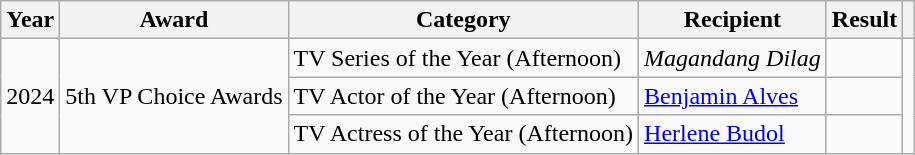<table class="wikitable">
<tr>
<th>Year</th>
<th>Award</th>
<th>Category</th>
<th>Recipient</th>
<th>Result</th>
<th></th>
</tr>
<tr>
<td rowspan=3>2024</td>
<td rowspan=3>5th VP Choice Awards</td>
<td>TV Series of the Year (Afternoon)</td>
<td><em>Magandang Dilag</em></td>
<td></td>
<td rowspan=3></td>
</tr>
<tr>
<td>TV Actor of the Year (Afternoon)</td>
<td><a href='#'>Benjamin Alves</a></td>
<td></td>
</tr>
<tr>
<td>TV Actress of the Year (Afternoon)</td>
<td><a href='#'>Herlene Budol</a></td>
<td></td>
</tr>
</table>
